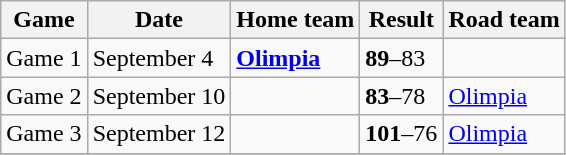<table class="wikitable">
<tr>
<th>Game</th>
<th>Date</th>
<th>Home team</th>
<th>Result</th>
<th>Road team</th>
</tr>
<tr>
<td>Game 1</td>
<td>September 4</td>
<td><strong><a href='#'>Olimpia</a></strong></td>
<td><strong>89</strong>–83</td>
<td></td>
</tr>
<tr>
<td>Game 2</td>
<td>September 10</td>
<td></td>
<td><strong>83</strong>–78</td>
<td><a href='#'>Olimpia</a></td>
</tr>
<tr>
<td>Game 3</td>
<td>September 12</td>
<td></td>
<td><strong>101</strong>–76</td>
<td><a href='#'>Olimpia</a></td>
</tr>
<tr>
</tr>
</table>
